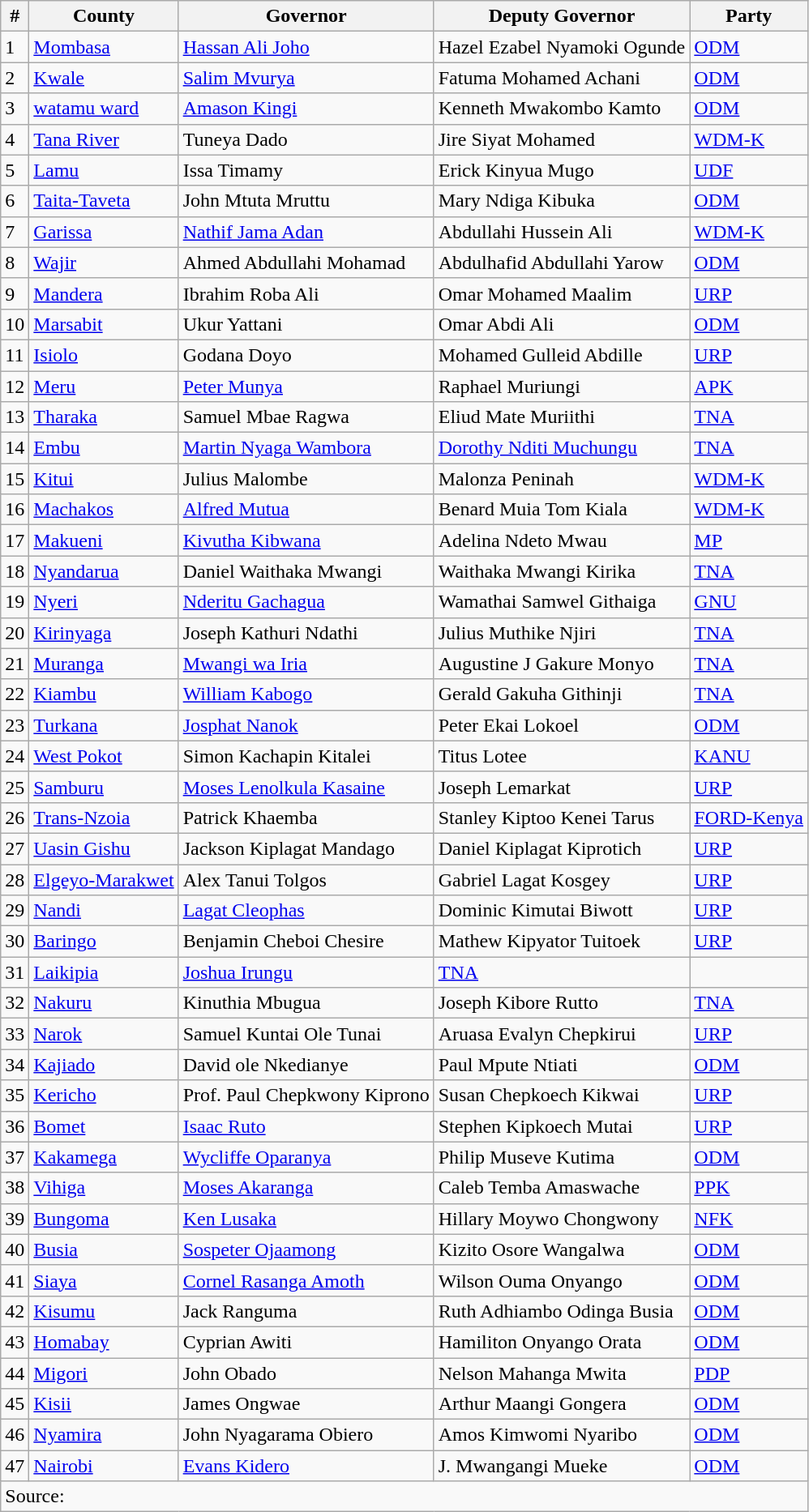<table class="wikitable sortable">
<tr>
<th>#</th>
<th>County</th>
<th>Governor</th>
<th>Deputy Governor</th>
<th>Party</th>
</tr>
<tr>
<td>1</td>
<td><a href='#'>Mombasa</a></td>
<td><a href='#'>Hassan Ali Joho</a></td>
<td>Hazel Ezabel Nyamoki Ogunde</td>
<td><a href='#'>ODM</a></td>
</tr>
<tr>
<td>2</td>
<td><a href='#'>Kwale</a></td>
<td><a href='#'>Salim Mvurya</a></td>
<td>Fatuma Mohamed Achani</td>
<td><a href='#'>ODM</a></td>
</tr>
<tr>
<td>3</td>
<td><a href='#'>watamu ward</a></td>
<td><a href='#'>Amason Kingi</a></td>
<td>Kenneth Mwakombo Kamto</td>
<td><a href='#'>ODM</a></td>
</tr>
<tr>
<td>4</td>
<td><a href='#'>Tana River</a></td>
<td>Tuneya Dado</td>
<td>Jire Siyat Mohamed</td>
<td><a href='#'>WDM-K</a></td>
</tr>
<tr>
<td>5</td>
<td><a href='#'>Lamu</a></td>
<td>Issa Timamy</td>
<td>Erick Kinyua Mugo</td>
<td><a href='#'>UDF</a></td>
</tr>
<tr>
<td>6</td>
<td><a href='#'>Taita-Taveta</a></td>
<td>John Mtuta Mruttu</td>
<td>Mary Ndiga Kibuka</td>
<td><a href='#'>ODM</a></td>
</tr>
<tr>
<td>7</td>
<td><a href='#'>Garissa</a></td>
<td><a href='#'>Nathif Jama Adan</a></td>
<td>Abdullahi Hussein Ali</td>
<td><a href='#'>WDM-K</a></td>
</tr>
<tr>
<td>8</td>
<td><a href='#'>Wajir</a></td>
<td>Ahmed Abdullahi Mohamad</td>
<td>Abdulhafid Abdullahi Yarow</td>
<td><a href='#'>ODM</a></td>
</tr>
<tr>
<td>9</td>
<td><a href='#'>Mandera</a></td>
<td>Ibrahim Roba Ali</td>
<td>Omar Mohamed Maalim</td>
<td><a href='#'>URP</a></td>
</tr>
<tr>
<td>10</td>
<td><a href='#'>Marsabit</a></td>
<td>Ukur Yattani</td>
<td>Omar Abdi Ali</td>
<td><a href='#'>ODM</a></td>
</tr>
<tr>
<td>11</td>
<td><a href='#'>Isiolo</a></td>
<td>Godana Doyo</td>
<td>Mohamed Gulleid Abdille</td>
<td><a href='#'>URP</a></td>
</tr>
<tr>
<td>12</td>
<td><a href='#'>Meru</a></td>
<td><a href='#'>Peter Munya</a></td>
<td>Raphael Muriungi</td>
<td><a href='#'>APK</a></td>
</tr>
<tr>
<td>13</td>
<td><a href='#'>Tharaka</a></td>
<td>Samuel Mbae Ragwa</td>
<td>Eliud Mate Muriithi</td>
<td><a href='#'>TNA</a></td>
</tr>
<tr>
<td>14</td>
<td><a href='#'>Embu</a></td>
<td><a href='#'>Martin Nyaga Wambora</a></td>
<td><a href='#'>Dorothy Nditi Muchungu</a></td>
<td><a href='#'>TNA</a></td>
</tr>
<tr>
<td>15</td>
<td><a href='#'>Kitui</a></td>
<td>Julius Malombe</td>
<td>Malonza Peninah</td>
<td><a href='#'>WDM-K</a></td>
</tr>
<tr>
<td>16</td>
<td><a href='#'>Machakos</a></td>
<td><a href='#'>Alfred Mutua</a></td>
<td>Benard Muia Tom Kiala</td>
<td><a href='#'>WDM-K</a></td>
</tr>
<tr>
<td>17</td>
<td><a href='#'>Makueni</a></td>
<td><a href='#'>Kivutha Kibwana</a></td>
<td>Adelina Ndeto Mwau</td>
<td><a href='#'>MP</a></td>
</tr>
<tr>
<td>18</td>
<td><a href='#'>Nyandarua</a></td>
<td>Daniel Waithaka Mwangi</td>
<td>Waithaka Mwangi Kirika</td>
<td><a href='#'>TNA</a></td>
</tr>
<tr>
<td>19</td>
<td><a href='#'>Nyeri</a></td>
<td><a href='#'>Nderitu Gachagua</a></td>
<td>Wamathai Samwel Githaiga</td>
<td><a href='#'>GNU</a></td>
</tr>
<tr>
<td>20</td>
<td><a href='#'>Kirinyaga</a></td>
<td>Joseph Kathuri Ndathi</td>
<td>Julius Muthike Njiri</td>
<td><a href='#'>TNA</a></td>
</tr>
<tr>
<td>21</td>
<td><a href='#'>Muranga</a></td>
<td><a href='#'>Mwangi wa Iria</a></td>
<td>Augustine J Gakure Monyo</td>
<td><a href='#'>TNA</a></td>
</tr>
<tr>
<td>22</td>
<td><a href='#'>Kiambu</a></td>
<td><a href='#'>William Kabogo</a></td>
<td>Gerald Gakuha Githinji</td>
<td><a href='#'>TNA</a></td>
</tr>
<tr>
<td>23</td>
<td><a href='#'>Turkana</a></td>
<td><a href='#'>Josphat Nanok</a></td>
<td>Peter Ekai Lokoel</td>
<td><a href='#'>ODM</a></td>
</tr>
<tr>
<td>24</td>
<td><a href='#'>West Pokot</a></td>
<td>Simon Kachapin Kitalei</td>
<td>Titus Lotee</td>
<td><a href='#'>KANU</a></td>
</tr>
<tr>
<td>25</td>
<td><a href='#'>Samburu</a></td>
<td><a href='#'>Moses Lenolkula Kasaine</a></td>
<td>Joseph Lemarkat</td>
<td><a href='#'>URP</a></td>
</tr>
<tr>
<td>26</td>
<td><a href='#'>Trans-Nzoia</a></td>
<td>Patrick  Khaemba</td>
<td>Stanley Kiptoo Kenei Tarus</td>
<td><a href='#'>FORD-Kenya</a></td>
</tr>
<tr>
<td>27</td>
<td><a href='#'>Uasin Gishu</a></td>
<td>Jackson Kiplagat Mandago</td>
<td>Daniel Kiplagat Kiprotich</td>
<td><a href='#'>URP</a></td>
</tr>
<tr>
<td>28</td>
<td><a href='#'>Elgeyo-Marakwet</a></td>
<td>Alex Tanui Tolgos</td>
<td>Gabriel Lagat Kosgey</td>
<td><a href='#'>URP</a></td>
</tr>
<tr>
<td>29</td>
<td><a href='#'>Nandi</a></td>
<td><a href='#'>Lagat Cleophas</a></td>
<td>Dominic Kimutai Biwott</td>
<td><a href='#'>URP</a></td>
</tr>
<tr>
<td>30</td>
<td><a href='#'>Baringo</a></td>
<td>Benjamin Cheboi Chesire</td>
<td>Mathew Kipyator Tuitoek</td>
<td><a href='#'>URP</a></td>
</tr>
<tr>
<td>31</td>
<td><a href='#'>Laikipia</a></td>
<td><a href='#'>Joshua Irungu</a></td>
<td><a href='#'>TNA</a></td>
</tr>
<tr>
<td>32</td>
<td><a href='#'>Nakuru</a></td>
<td>Kinuthia Mbugua</td>
<td>Joseph Kibore Rutto</td>
<td><a href='#'>TNA</a></td>
</tr>
<tr>
<td>33</td>
<td><a href='#'>Narok</a></td>
<td>Samuel Kuntai Ole Tunai</td>
<td>Aruasa Evalyn Chepkirui</td>
<td><a href='#'>URP</a></td>
</tr>
<tr>
<td>34</td>
<td><a href='#'>Kajiado</a></td>
<td>David ole Nkedianye</td>
<td>Paul Mpute Ntiati</td>
<td><a href='#'>ODM</a></td>
</tr>
<tr>
<td>35</td>
<td><a href='#'>Kericho</a></td>
<td>Prof. Paul Chepkwony Kiprono</td>
<td>Susan Chepkoech Kikwai</td>
<td><a href='#'>URP</a></td>
</tr>
<tr>
<td>36</td>
<td><a href='#'>Bomet</a></td>
<td><a href='#'>Isaac Ruto</a></td>
<td>Stephen Kipkoech Mutai</td>
<td><a href='#'>URP</a></td>
</tr>
<tr>
<td>37</td>
<td><a href='#'>Kakamega</a></td>
<td><a href='#'>Wycliffe Oparanya</a></td>
<td>Philip Museve Kutima</td>
<td><a href='#'>ODM</a></td>
</tr>
<tr>
<td>38</td>
<td><a href='#'>Vihiga</a></td>
<td><a href='#'>Moses Akaranga</a></td>
<td>Caleb Temba Amaswache</td>
<td><a href='#'>PPK</a></td>
</tr>
<tr>
<td>39</td>
<td><a href='#'>Bungoma</a></td>
<td><a href='#'>Ken Lusaka</a></td>
<td>Hillary Moywo Chongwony</td>
<td><a href='#'>NFK</a></td>
</tr>
<tr>
<td>40</td>
<td><a href='#'>Busia</a></td>
<td><a href='#'>Sospeter Ojaamong</a></td>
<td>Kizito Osore Wangalwa</td>
<td><a href='#'>ODM</a></td>
</tr>
<tr>
<td>41</td>
<td><a href='#'>Siaya</a></td>
<td><a href='#'>Cornel Rasanga Amoth</a></td>
<td>Wilson Ouma Onyango</td>
<td><a href='#'>ODM</a></td>
</tr>
<tr>
<td>42</td>
<td><a href='#'>Kisumu</a></td>
<td>Jack Ranguma</td>
<td>Ruth Adhiambo Odinga Busia</td>
<td><a href='#'>ODM</a></td>
</tr>
<tr>
<td>43</td>
<td><a href='#'>Homabay</a></td>
<td>Cyprian Awiti</td>
<td>Hamiliton Onyango Orata</td>
<td><a href='#'>ODM</a></td>
</tr>
<tr>
<td>44</td>
<td><a href='#'>Migori</a></td>
<td>John Obado</td>
<td>Nelson Mahanga Mwita</td>
<td><a href='#'>PDP</a></td>
</tr>
<tr>
<td>45</td>
<td><a href='#'>Kisii</a></td>
<td>James Ongwae</td>
<td>Arthur Maangi Gongera</td>
<td><a href='#'>ODM</a></td>
</tr>
<tr>
<td>46</td>
<td><a href='#'>Nyamira</a></td>
<td>John Nyagarama Obiero</td>
<td>Amos Kimwomi Nyaribo</td>
<td><a href='#'>ODM</a></td>
</tr>
<tr>
<td>47</td>
<td><a href='#'>Nairobi</a></td>
<td><a href='#'>Evans Kidero</a></td>
<td>J. Mwangangi Mueke</td>
<td><a href='#'>ODM</a></td>
</tr>
<tr>
<td colspan=5>Source: </td>
</tr>
</table>
